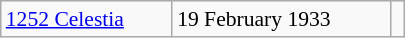<table class="wikitable floatright" style="font-size: 0.9em; width: 270px;">
<tr>
<td><a href='#'>1252 Celestia</a></td>
<td>19 February 1933</td>
<td></td>
</tr>
</table>
